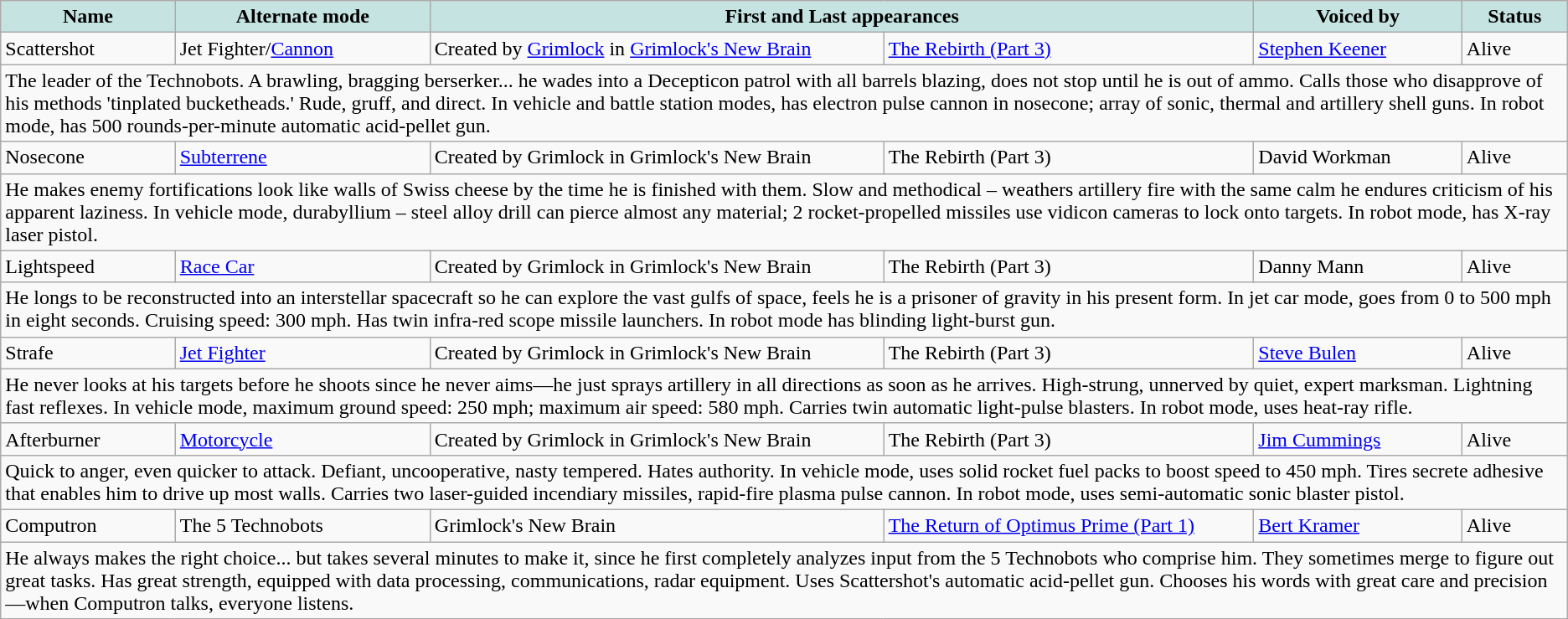<table class="wikitable">
<tr>
<th style="background-color: #C5E4E1">Name</th>
<th style="background-color: #C5E4E1">Alternate mode</th>
<th colspan="2" align="center" style="background-color: #C5E4E1">First and Last appearances</th>
<th style="background-color: #C5E4E1">Voiced by</th>
<th style="background-color: #C5E4E1">Status</th>
</tr>
<tr>
<td>Scattershot</td>
<td>Jet Fighter/<a href='#'>Cannon</a></td>
<td>Created by <a href='#'>Grimlock</a> in <a href='#'>Grimlock's New Brain</a></td>
<td><a href='#'>The Rebirth (Part 3)</a></td>
<td><a href='#'>Stephen Keener</a></td>
<td>Alive</td>
</tr>
<tr>
<td colspan="6" valign="top">The leader of the Technobots. A brawling, bragging berserker... he wades into a Decepticon patrol with all barrels blazing, does not stop until he is out of ammo. Calls those who disapprove of his methods 'tinplated bucketheads.' Rude, gruff, and direct. In vehicle and battle station modes, has electron pulse cannon in nosecone; array of sonic, thermal and artillery shell guns. In robot mode, has 500 rounds-per-minute automatic acid-pellet gun.</td>
</tr>
<tr>
<td>Nosecone</td>
<td><a href='#'>Subterrene</a></td>
<td>Created by Grimlock in Grimlock's New Brain</td>
<td>The Rebirth (Part 3)</td>
<td>David Workman</td>
<td>Alive</td>
</tr>
<tr>
<td colspan="6" valign="top">He makes enemy fortifications look like walls of Swiss cheese by the time he is finished with them. Slow and methodical – weathers artillery fire with the same calm he endures criticism of his apparent laziness. In vehicle mode, durabyllium – steel alloy drill can pierce almost any material; 2 rocket-propelled missiles use vidicon cameras to lock onto targets. In robot mode, has X-ray laser pistol.</td>
</tr>
<tr>
<td>Lightspeed</td>
<td><a href='#'>Race Car</a></td>
<td>Created by Grimlock in Grimlock's New Brain</td>
<td>The Rebirth (Part 3)</td>
<td>Danny Mann</td>
<td>Alive</td>
</tr>
<tr>
<td colspan="6" valign="top">He longs to be reconstructed into an interstellar spacecraft so he can explore the vast gulfs of space, feels he is a prisoner of gravity in his present form. In jet car mode, goes from 0 to 500 mph in eight seconds. Cruising speed: 300 mph. Has twin infra-red scope missile launchers. In robot mode has blinding light-burst gun.</td>
</tr>
<tr>
<td>Strafe</td>
<td><a href='#'>Jet Fighter</a></td>
<td>Created by Grimlock in Grimlock's New Brain</td>
<td>The Rebirth (Part 3)</td>
<td><a href='#'>Steve Bulen</a></td>
<td>Alive</td>
</tr>
<tr>
<td colspan="6" valign="top">He never looks at his targets before he shoots since he never aims—he just sprays artillery in all directions as soon as he arrives. High-strung, unnerved by quiet, expert marksman. Lightning fast reflexes. In vehicle mode, maximum ground speed: 250 mph; maximum air speed: 580 mph. Carries twin automatic light-pulse blasters. In robot mode, uses heat-ray rifle.</td>
</tr>
<tr>
<td>Afterburner</td>
<td><a href='#'>Motorcycle</a></td>
<td>Created by Grimlock in Grimlock's New Brain</td>
<td>The Rebirth (Part 3)</td>
<td><a href='#'>Jim Cummings</a></td>
<td>Alive</td>
</tr>
<tr>
<td colspan="6" valign="top">Quick to anger, even quicker to attack. Defiant, uncooperative, nasty tempered. Hates authority. In vehicle mode, uses solid rocket fuel packs to boost speed to 450 mph. Tires secrete adhesive that enables him to drive up most walls. Carries two laser-guided incendiary missiles, rapid-fire plasma pulse cannon. In robot mode, uses semi-automatic sonic blaster pistol.</td>
</tr>
<tr>
<td>Computron</td>
<td>The 5 Technobots</td>
<td>Grimlock's New Brain</td>
<td><a href='#'>The Return of Optimus Prime (Part 1)</a></td>
<td><a href='#'>Bert Kramer</a></td>
<td>Alive</td>
</tr>
<tr>
<td colspan="6" valign="top">He always makes the right choice... but takes several minutes to make it, since he first completely analyzes input from the 5 Technobots who comprise him. They sometimes merge to figure out great tasks. Has great strength, equipped with data processing, communications, radar equipment. Uses Scattershot's automatic acid-pellet gun. Chooses his words with great care and precision—when Computron talks, everyone listens.</td>
</tr>
</table>
